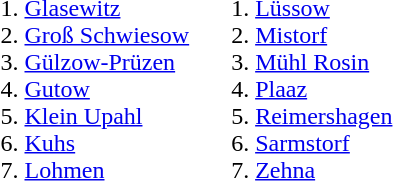<table>
<tr>
<td valign=top><br><ol><li><a href='#'>Glasewitz</a></li><li><a href='#'>Groß Schwiesow</a></li><li><a href='#'>Gülzow-Prüzen</a></li><li><a href='#'>Gutow</a></li><li><a href='#'>Klein Upahl</a></li><li><a href='#'>Kuhs</a></li><li><a href='#'>Lohmen</a></li></ol></td>
<td valign=top><br><ol>
<li> <a href='#'>Lüssow</a> 
<li> <a href='#'>Mistorf</a> 
<li> <a href='#'>Mühl Rosin</a> 
<li> <a href='#'>Plaaz</a> 
<li> <a href='#'>Reimershagen</a>
<li> <a href='#'>Sarmstorf</a> 
<li> <a href='#'>Zehna</a> 
</ol></td>
</tr>
</table>
